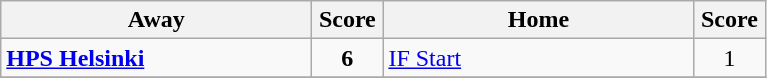<table class="wikitable">
<tr>
<th width="200">Away</th>
<th width="40">Score</th>
<th width="200">Home</th>
<th width="40">Score</th>
</tr>
<tr>
<td><strong><a href='#'>HPS Helsinki</a></strong></td>
<td align=center><strong>6</strong></td>
<td><a href='#'>IF Start</a></td>
<td align=center>1</td>
</tr>
<tr>
</tr>
</table>
